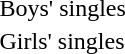<table>
<tr>
<td rowspan=2>Boys' singles</td>
<td rowspan=2></td>
<td rowspan=2></td>
<td></td>
</tr>
<tr>
<td></td>
</tr>
<tr>
<td rowspan=2>Girls' singles</td>
<td rowspan=2></td>
<td rowspan=2></td>
<td></td>
</tr>
<tr>
<td></td>
</tr>
</table>
